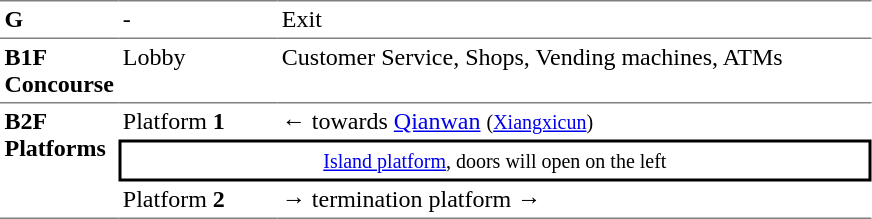<table table border=0 cellspacing=0 cellpadding=3>
<tr>
<td style="border-top:solid 1px gray;" width=50 valign=top><strong>G</strong></td>
<td style="border-top:solid 1px gray;" width=100 valign=top>-</td>
<td style="border-top:solid 1px gray;" width=390 valign=top>Exit</td>
</tr>
<tr>
<td style="border-bottom:solid 1px gray; border-top:solid 1px gray;" valign=top width=50><strong>B1F<br>Concourse</strong></td>
<td style="border-bottom:solid 1px gray; border-top:solid 1px gray;" valign=top width=100>Lobby</td>
<td style="border-bottom:solid 1px gray; border-top:solid 1px gray;" valign=top width=390>Customer Service, Shops, Vending machines, ATMs</td>
</tr>
<tr>
<td style="border-bottom:solid 1px gray;" rowspan="3" valign=top><strong>B2F<br>Platforms</strong></td>
<td>Platform <strong>1</strong></td>
<td>←  towards <a href='#'>Qianwan</a> <small>(<a href='#'>Xiangxicun</a>)</small></td>
</tr>
<tr>
<td style="border-right:solid 2px black;border-left:solid 2px black;border-top:solid 2px black;border-bottom:solid 2px black;text-align:center;" colspan=2><small><a href='#'>Island platform</a>, doors will open on the left</small></td>
</tr>
<tr>
<td style="border-bottom:solid 1px gray;">Platform <strong>2</strong></td>
<td style="border-bottom:solid 1px gray;"><span>→</span>  termination platform →</td>
</tr>
</table>
